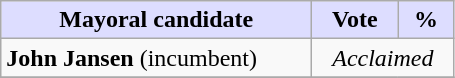<table class="wikitable">
<tr>
<th style="background:#ddf;" width="200px">Mayoral candidate</th>
<th style="background:#ddf;" width="50px">Vote</th>
<th style="background:#ddf;" width="30px">%</th>
</tr>
<tr>
<td><strong>John Jansen</strong> (incumbent)</td>
<td colspan=2 style="text-align: center;"><em>Acclaimed</em></td>
</tr>
<tr>
</tr>
</table>
